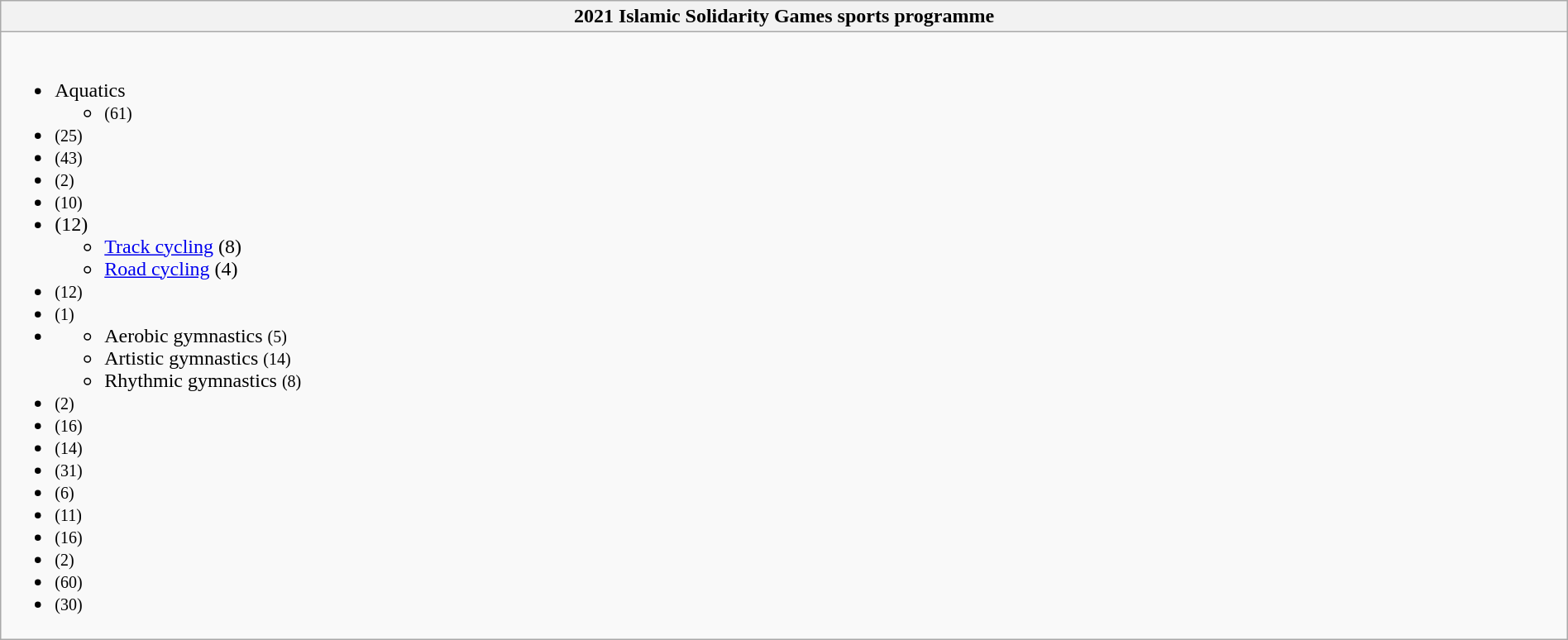<table class="wikitable" width=100%>
<tr>
<th>2021 Islamic Solidarity Games sports programme</th>
</tr>
<tr>
<td><br><ul><li>Aquatics<ul><li> <small>(61)</small></li></ul></li><li> <small>(25)</small></li><li> <small>(43)</small></li><li> <small>(2)</small></li><li> <small>(10)</small></li><li> (12)<ul><li><a href='#'>Track cycling</a> (8)</li><li><a href='#'>Road cycling</a> (4)</li></ul></li><li> <small>(12)</small></li><li> <small>(1)</small></li><li><ul><li>Aerobic gymnastics <small>(5)</small></li><li>Artistic gymnastics <small>(14)</small></li><li>Rhythmic gymnastics <small>(8)</small></li></ul></li><li> <small>(2)</small></li><li> <small>(16)</small></li><li> <small>(14)</small></li><li> <small>(31)</small></li><li> <small>(6)</small></li><li> <small>(11)</small></li><li> <small>(16)</small></li><li> <small>(2)</small></li><li> <small>(60)</small></li><li> <small>(30)</small></li></ul></td>
</tr>
</table>
